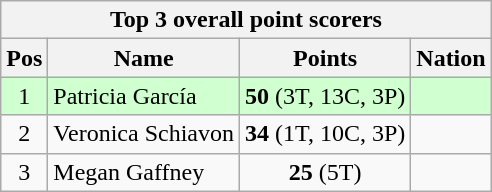<table class="wikitable" border="1">
<tr>
<th colspan=9>Top 3 overall point scorers</th>
</tr>
<tr>
<th>Pos</th>
<th>Name</th>
<th>Points</th>
<th>Nation</th>
</tr>
<tr style="background:#d0ffd0; text-align:center;">
<td>1</td>
<td style="text-align:left;">Patricia García</td>
<td><strong>50</strong> (3T, 13C, 3P)</td>
<td></td>
</tr>
<tr style="text-align:center;">
<td>2</td>
<td style="text-align:left;">Veronica Schiavon</td>
<td><strong>34</strong> (1T, 10C, 3P)</td>
<td></td>
</tr>
<tr style="text-align:center;">
<td>3</td>
<td style="text-align:left;">Megan Gaffney</td>
<td><strong>25</strong> (5T)</td>
<td></td>
</tr>
</table>
